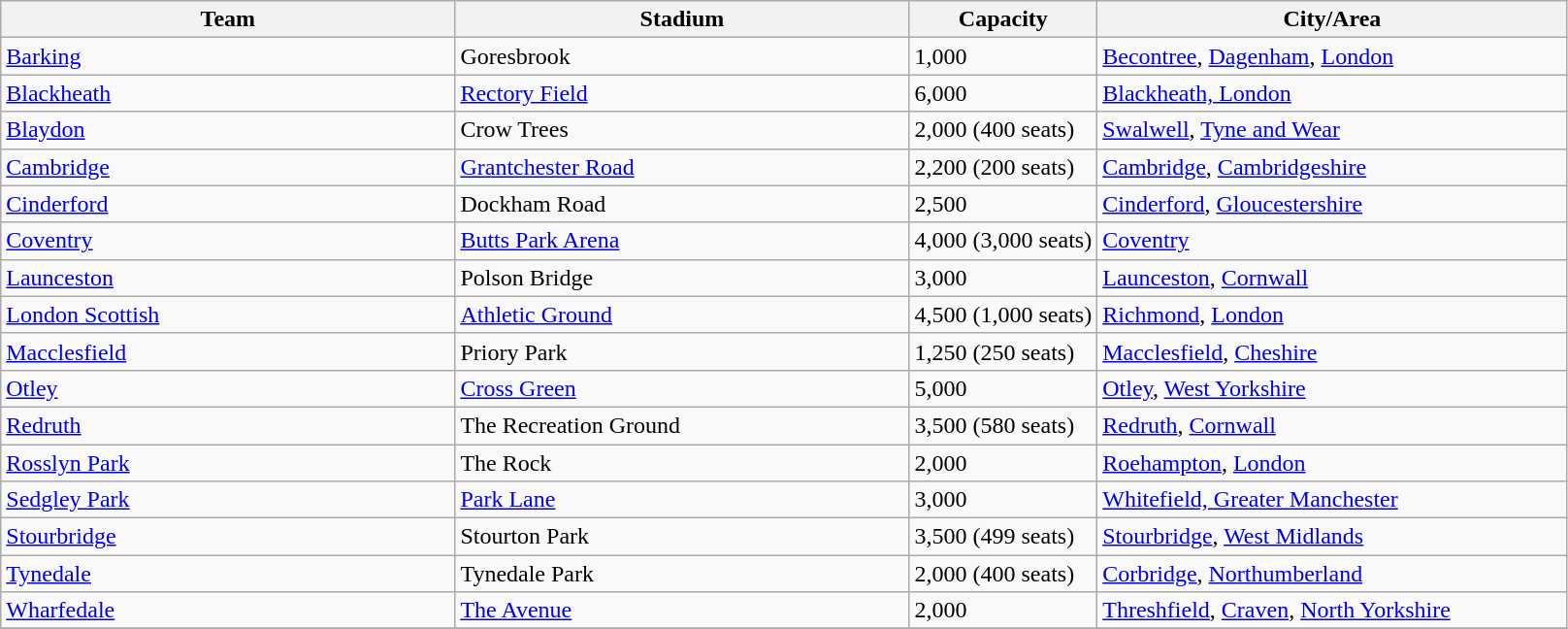<table class="wikitable sortable">
<tr>
<th width=29%>Team</th>
<th width=29%>Stadium</th>
<th width=12%>Capacity</th>
<th width=30%>City/Area</th>
</tr>
<tr>
<td><a href='#'>Barking</a></td>
<td>Goresbrook</td>
<td>1,000</td>
<td><a href='#'>Becontree</a>, <a href='#'>Dagenham</a>, <a href='#'>London</a></td>
</tr>
<tr>
<td><a href='#'>Blackheath</a></td>
<td><a href='#'>Rectory Field</a></td>
<td>6,000</td>
<td><a href='#'>Blackheath, London</a></td>
</tr>
<tr>
<td><a href='#'>Blaydon</a></td>
<td>Crow Trees</td>
<td>2,000 (400 seats)</td>
<td><a href='#'>Swalwell</a>, <a href='#'>Tyne and Wear</a></td>
</tr>
<tr>
<td><a href='#'>Cambridge</a></td>
<td><a href='#'>Grantchester Road</a></td>
<td>2,200 (200 seats)</td>
<td><a href='#'>Cambridge</a>, <a href='#'>Cambridgeshire</a></td>
</tr>
<tr>
<td><a href='#'>Cinderford</a></td>
<td>Dockham Road</td>
<td>2,500</td>
<td><a href='#'>Cinderford</a>, <a href='#'>Gloucestershire</a></td>
</tr>
<tr>
<td><a href='#'>Coventry</a></td>
<td><a href='#'>Butts Park Arena</a></td>
<td>4,000 (3,000 seats)</td>
<td><a href='#'>Coventry</a></td>
</tr>
<tr>
<td><a href='#'>Launceston</a></td>
<td>Polson Bridge</td>
<td>3,000</td>
<td><a href='#'>Launceston</a>, <a href='#'>Cornwall</a></td>
</tr>
<tr>
<td><a href='#'>London Scottish</a></td>
<td><a href='#'>Athletic Ground</a></td>
<td>4,500 (1,000 seats)</td>
<td><a href='#'>Richmond</a>, <a href='#'>London</a></td>
</tr>
<tr>
<td><a href='#'>Macclesfield</a></td>
<td>Priory Park</td>
<td>1,250 (250 seats)</td>
<td><a href='#'>Macclesfield</a>, <a href='#'>Cheshire</a></td>
</tr>
<tr>
<td><a href='#'>Otley</a></td>
<td><a href='#'>Cross Green</a></td>
<td>5,000</td>
<td><a href='#'>Otley</a>, <a href='#'>West Yorkshire</a></td>
</tr>
<tr>
<td><a href='#'>Redruth</a></td>
<td>The Recreation Ground</td>
<td>3,500 (580 seats)</td>
<td><a href='#'>Redruth</a>, <a href='#'>Cornwall</a></td>
</tr>
<tr>
<td><a href='#'>Rosslyn Park</a></td>
<td>The Rock</td>
<td>2,000</td>
<td><a href='#'>Roehampton</a>, <a href='#'>London</a></td>
</tr>
<tr>
<td><a href='#'>Sedgley Park</a></td>
<td><a href='#'>Park Lane</a></td>
<td>3,000</td>
<td><a href='#'>Whitefield, Greater Manchester</a></td>
</tr>
<tr>
<td><a href='#'>Stourbridge</a></td>
<td>Stourton Park</td>
<td>3,500 (499 seats)</td>
<td><a href='#'>Stourbridge</a>, <a href='#'>West Midlands</a></td>
</tr>
<tr>
<td><a href='#'>Tynedale</a></td>
<td>Tynedale Park</td>
<td>2,000 (400 seats)</td>
<td><a href='#'>Corbridge</a>, <a href='#'>Northumberland</a></td>
</tr>
<tr>
<td><a href='#'>Wharfedale</a></td>
<td><a href='#'>The Avenue</a></td>
<td>2,000</td>
<td><a href='#'>Threshfield</a>, <a href='#'>Craven</a>, <a href='#'>North Yorkshire</a></td>
</tr>
<tr>
</tr>
</table>
